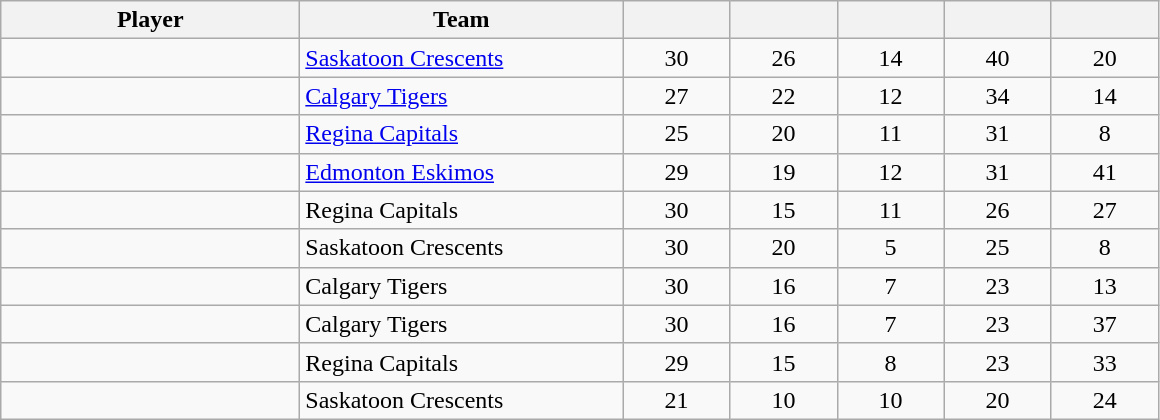<table class="wikitable sortable">
<tr>
<th style="width: 12em;">Player</th>
<th style="width: 13em;">Team</th>
<th style="width: 4em;"></th>
<th style="width: 4em;"></th>
<th style="width: 4em;"></th>
<th style="width: 4em;"></th>
<th style="width: 4em;"></th>
</tr>
<tr style="text-align:center;">
<td style="text-align:left;"></td>
<td style="text-align:left;"><a href='#'>Saskatoon Crescents</a></td>
<td>30</td>
<td>26</td>
<td>14</td>
<td>40</td>
<td>20</td>
</tr>
<tr style="text-align:center;">
<td style="text-align:left;"></td>
<td style="text-align:left;"><a href='#'>Calgary Tigers</a></td>
<td>27</td>
<td>22</td>
<td>12</td>
<td>34</td>
<td>14</td>
</tr>
<tr style="text-align:center;">
<td style="text-align:left;"></td>
<td style="text-align:left;"><a href='#'>Regina Capitals</a></td>
<td>25</td>
<td>20</td>
<td>11</td>
<td>31</td>
<td>8</td>
</tr>
<tr style="text-align:center;">
<td style="text-align:left;"></td>
<td style="text-align:left;"><a href='#'>Edmonton Eskimos</a></td>
<td>29</td>
<td>19</td>
<td>12</td>
<td>31</td>
<td>41</td>
</tr>
<tr style="text-align:center;">
<td style="text-align:left;"></td>
<td style="text-align:left;">Regina Capitals</td>
<td>30</td>
<td>15</td>
<td>11</td>
<td>26</td>
<td>27</td>
</tr>
<tr style="text-align:center;">
<td style="text-align:left;"></td>
<td style="text-align:left;">Saskatoon Crescents</td>
<td>30</td>
<td>20</td>
<td>5</td>
<td>25</td>
<td>8</td>
</tr>
<tr style="text-align:center;">
<td style="text-align:left;"></td>
<td style="text-align:left;">Calgary Tigers</td>
<td>30</td>
<td>16</td>
<td>7</td>
<td>23</td>
<td>13</td>
</tr>
<tr style="text-align:center;">
<td style="text-align:left;"></td>
<td style="text-align:left;">Calgary Tigers</td>
<td>30</td>
<td>16</td>
<td>7</td>
<td>23</td>
<td>37</td>
</tr>
<tr style="text-align:center;">
<td style="text-align:left;"></td>
<td style="text-align:left;">Regina Capitals</td>
<td>29</td>
<td>15</td>
<td>8</td>
<td>23</td>
<td>33</td>
</tr>
<tr style="text-align:center;">
<td style="text-align:left;"></td>
<td style="text-align:left;">Saskatoon Crescents</td>
<td>21</td>
<td>10</td>
<td>10</td>
<td>20</td>
<td>24</td>
</tr>
</table>
